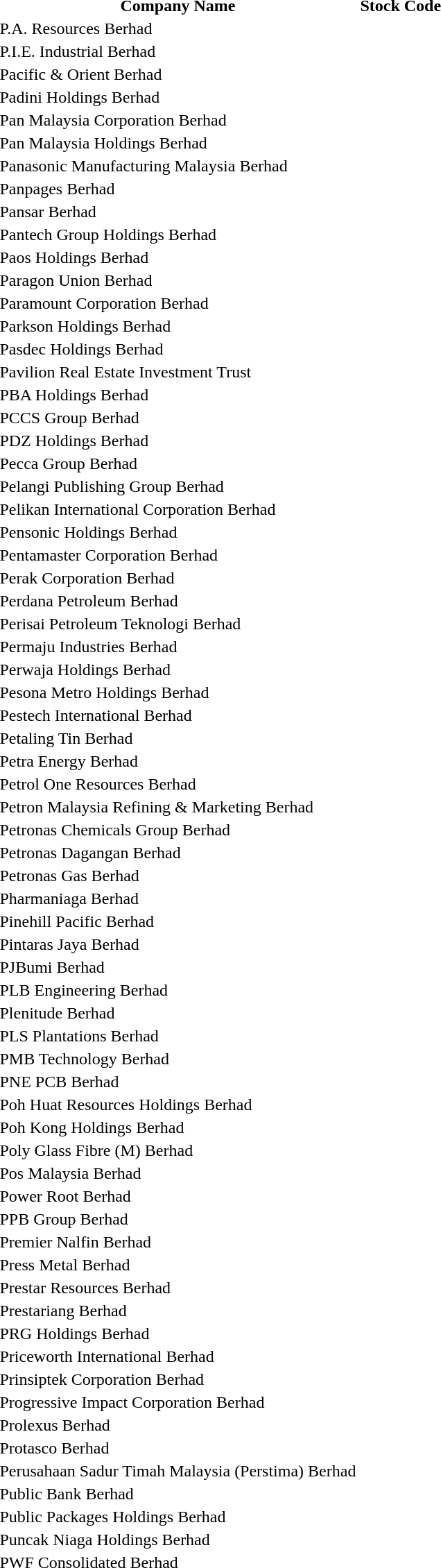<table style="background:transparent;">
<tr>
<th>Company Name</th>
<th>Stock Code</th>
</tr>
<tr>
<td>P.A. Resources Berhad</td>
<td></td>
</tr>
<tr>
<td>P.I.E. Industrial Berhad</td>
<td></td>
</tr>
<tr>
<td>Pacific & Orient Berhad</td>
<td></td>
</tr>
<tr>
<td>Padini Holdings Berhad</td>
<td></td>
</tr>
<tr>
<td>Pan Malaysia Corporation Berhad</td>
<td></td>
</tr>
<tr>
<td>Pan Malaysia Holdings Berhad</td>
<td></td>
</tr>
<tr>
<td>Panasonic Manufacturing Malaysia Berhad</td>
<td></td>
</tr>
<tr>
<td>Panpages Berhad</td>
<td></td>
</tr>
<tr>
<td>Pansar Berhad</td>
<td></td>
</tr>
<tr>
<td>Pantech Group Holdings Berhad</td>
<td></td>
</tr>
<tr>
<td>Paos Holdings Berhad</td>
<td></td>
</tr>
<tr>
<td>Paragon Union Berhad</td>
<td></td>
</tr>
<tr>
<td>Paramount Corporation Berhad</td>
<td></td>
</tr>
<tr>
<td>Parkson Holdings Berhad</td>
<td></td>
</tr>
<tr>
<td>Pasdec Holdings Berhad</td>
<td></td>
</tr>
<tr>
<td>Pavilion Real Estate Investment Trust</td>
<td></td>
</tr>
<tr>
<td>PBA Holdings Berhad</td>
<td></td>
</tr>
<tr>
<td>PCCS Group Berhad</td>
<td></td>
</tr>
<tr>
<td>PDZ Holdings Berhad</td>
<td></td>
</tr>
<tr>
<td>Pecca Group Berhad</td>
<td></td>
</tr>
<tr>
<td>Pelangi Publishing Group Berhad</td>
<td></td>
</tr>
<tr>
<td>Pelikan International Corporation Berhad</td>
<td></td>
</tr>
<tr>
<td>Pensonic Holdings Berhad</td>
<td></td>
</tr>
<tr>
<td>Pentamaster Corporation Berhad</td>
<td></td>
</tr>
<tr>
<td>Perak Corporation Berhad</td>
<td></td>
</tr>
<tr>
<td>Perdana Petroleum Berhad</td>
<td></td>
</tr>
<tr>
<td>Perisai Petroleum Teknologi Berhad</td>
<td></td>
</tr>
<tr>
<td>Permaju Industries Berhad</td>
<td></td>
</tr>
<tr>
<td>Perwaja Holdings Berhad</td>
<td></td>
</tr>
<tr>
<td>Pesona Metro Holdings Berhad</td>
<td></td>
</tr>
<tr>
<td>Pestech International Berhad</td>
<td></td>
</tr>
<tr>
<td>Petaling Tin Berhad</td>
<td></td>
</tr>
<tr>
<td>Petra Energy Berhad</td>
<td></td>
</tr>
<tr>
<td>Petrol One Resources Berhad</td>
<td></td>
</tr>
<tr>
<td>Petron Malaysia Refining & Marketing Berhad</td>
<td></td>
</tr>
<tr>
<td>Petronas Chemicals Group Berhad</td>
<td></td>
</tr>
<tr>
<td>Petronas Dagangan Berhad</td>
<td></td>
</tr>
<tr>
<td>Petronas Gas Berhad</td>
<td></td>
</tr>
<tr>
<td>Pharmaniaga Berhad</td>
<td></td>
</tr>
<tr>
<td>Pinehill Pacific  Berhad</td>
<td></td>
</tr>
<tr>
<td>Pintaras Jaya Berhad</td>
<td></td>
</tr>
<tr>
<td>PJBumi Berhad</td>
<td></td>
</tr>
<tr>
<td>PLB Engineering Berhad</td>
<td></td>
</tr>
<tr>
<td>Plenitude Berhad</td>
<td></td>
</tr>
<tr>
<td>PLS Plantations Berhad</td>
<td></td>
</tr>
<tr>
<td>PMB Technology Berhad</td>
<td></td>
</tr>
<tr>
<td>PNE PCB Berhad</td>
<td></td>
</tr>
<tr>
<td>Poh Huat Resources Holdings Berhad</td>
<td></td>
</tr>
<tr>
<td>Poh Kong Holdings Berhad</td>
<td></td>
</tr>
<tr>
<td>Poly Glass Fibre (M) Berhad</td>
<td></td>
</tr>
<tr>
<td>Pos Malaysia Berhad</td>
<td></td>
</tr>
<tr>
<td>Power Root Berhad</td>
<td></td>
</tr>
<tr>
<td>PPB Group Berhad</td>
<td></td>
</tr>
<tr>
<td>Premier Nalfin Berhad</td>
<td></td>
</tr>
<tr>
<td>Press Metal Berhad</td>
<td></td>
</tr>
<tr>
<td>Prestar Resources Berhad</td>
<td></td>
</tr>
<tr>
<td>Prestariang Berhad</td>
<td></td>
</tr>
<tr>
<td>PRG Holdings Berhad</td>
<td></td>
</tr>
<tr>
<td>Priceworth International Berhad</td>
<td></td>
</tr>
<tr>
<td>Prinsiptek Corporation Berhad</td>
<td></td>
</tr>
<tr>
<td>Progressive Impact Corporation Berhad</td>
<td></td>
</tr>
<tr>
<td>Prolexus Berhad</td>
<td></td>
</tr>
<tr>
<td>Protasco Berhad</td>
<td></td>
</tr>
<tr>
<td>Perusahaan Sadur Timah Malaysia (Perstima) Berhad</td>
<td></td>
</tr>
<tr>
<td>Public Bank Berhad</td>
<td></td>
</tr>
<tr>
<td>Public Packages Holdings Berhad</td>
<td></td>
</tr>
<tr>
<td>Puncak Niaga Holdings Berhad</td>
<td></td>
</tr>
<tr>
<td>PWF Consolidated Berhad</td>
<td></td>
</tr>
</table>
